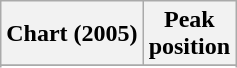<table class="wikitable sortable plainrowheaders" style="text-align:center">
<tr>
<th>Chart (2005)</th>
<th>Peak<br>position</th>
</tr>
<tr>
</tr>
<tr>
</tr>
<tr>
</tr>
</table>
